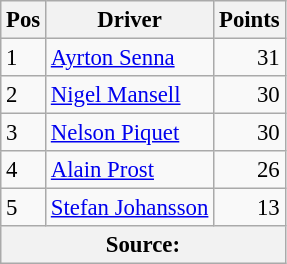<table class="wikitable" style="font-size: 95%;">
<tr>
<th>Pos</th>
<th>Driver</th>
<th>Points</th>
</tr>
<tr>
<td>1</td>
<td> <a href='#'>Ayrton Senna</a></td>
<td align="right">31</td>
</tr>
<tr>
<td>2</td>
<td> <a href='#'>Nigel Mansell</a></td>
<td align="right">30</td>
</tr>
<tr>
<td>3</td>
<td> <a href='#'>Nelson Piquet</a></td>
<td align="right">30</td>
</tr>
<tr>
<td>4</td>
<td> <a href='#'>Alain Prost</a></td>
<td align="right">26</td>
</tr>
<tr>
<td>5</td>
<td> <a href='#'>Stefan Johansson</a></td>
<td align="right">13</td>
</tr>
<tr>
<th colspan=4>Source:</th>
</tr>
</table>
